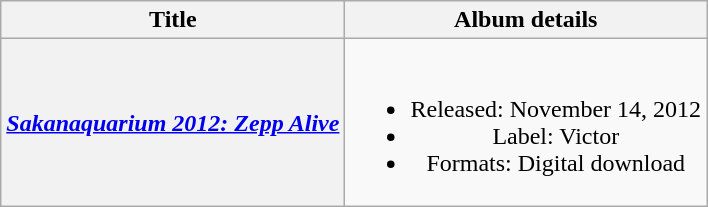<table class="wikitable plainrowheaders" style="text-align:center;">
<tr>
<th>Title</th>
<th>Album details</th>
</tr>
<tr>
<th scope="row"><em><a href='#'>Sakanaquarium 2012: Zepp Alive</a></em></th>
<td><br><ul><li>Released: November 14, 2012</li><li>Label: Victor</li><li>Formats: Digital download</li></ul></td>
</tr>
</table>
